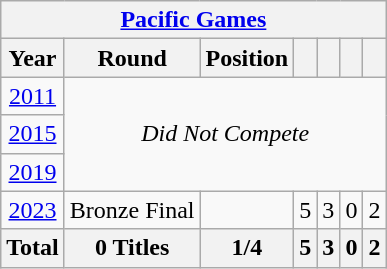<table class="wikitable" style="text-align: center;">
<tr>
<th colspan="7"><a href='#'>Pacific Games</a></th>
</tr>
<tr>
<th>Year</th>
<th>Round</th>
<th>Position</th>
<th></th>
<th></th>
<th></th>
<th></th>
</tr>
<tr>
<td> <a href='#'>2011</a></td>
<td colspan="6" rowspan="3"><em>Did Not Compete</em></td>
</tr>
<tr>
<td> <a href='#'>2015</a></td>
</tr>
<tr>
<td> <a href='#'>2019</a></td>
</tr>
<tr>
<td> <a href='#'>2023</a></td>
<td>Bronze Final</td>
<td></td>
<td>5</td>
<td>3</td>
<td>0</td>
<td>2</td>
</tr>
<tr>
<th>Total</th>
<th>0 Titles</th>
<th>1/4</th>
<th>5</th>
<th>3</th>
<th>0</th>
<th>2</th>
</tr>
</table>
